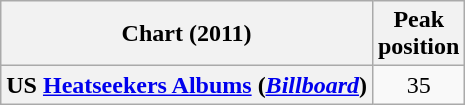<table class="wikitable plainrowheaders">
<tr>
<th scope="col">Chart (2011)</th>
<th scope="col">Peak<br>position</th>
</tr>
<tr>
<th scope="row">US <a href='#'>Heatseekers Albums</a> (<em><a href='#'>Billboard</a></em>)</th>
<td style="text-align:center">35</td>
</tr>
</table>
